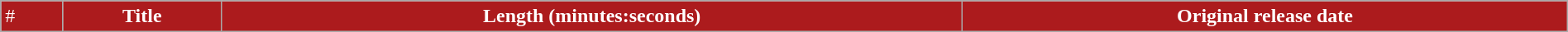<table class="wikitable plainrowheaders" style="width:100%;">
<tr style="color:white">
<td style="background-color: #AC1B1D;">#</td>
<th style="background-color: #AC1B1D;">Title</th>
<th style="background-color: #AC1B1D;">Length (minutes:seconds)</th>
<th style="background-color: #AC1B1D;">Original release date<br>






</th>
</tr>
</table>
